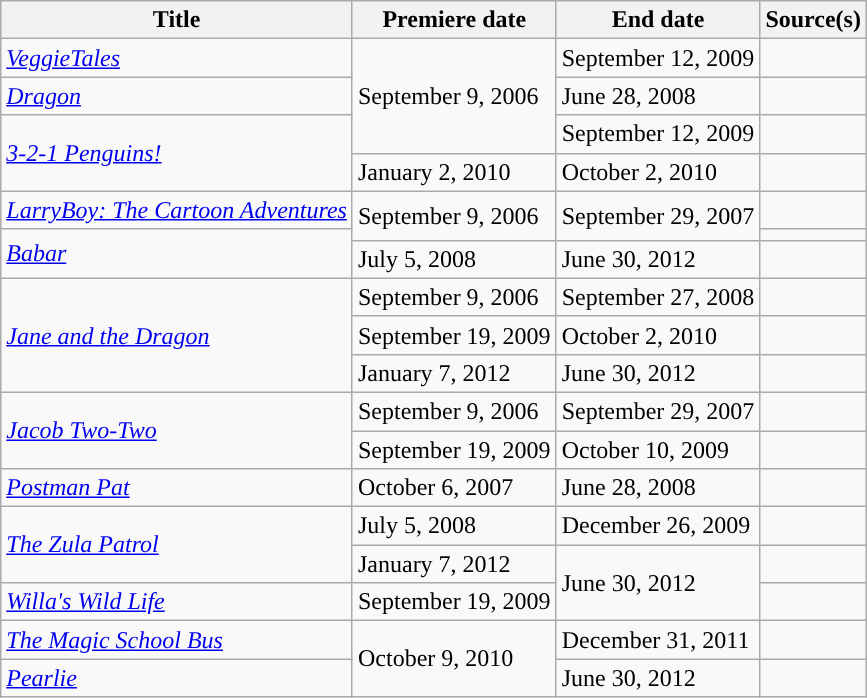<table class="wikitable sortable">
<tr>
<th>Title</th>
<th>Premiere date</th>
<th>End date</th>
<th>Source(s)</th>
</tr>
<tr>
<td><em><a href='#'>VeggieTales</a></em></td>
<td rowspan=3>September 9, 2006</td>
<td>September 12, 2009</td>
<td></td>
</tr>
<tr>
<td><em><a href='#'>Dragon</a></em></td>
<td>June 28, 2008</td>
<td></td>
</tr>
<tr>
<td rowspan=2><em><a href='#'>3-2-1 Penguins!</a></em></td>
<td>September 12, 2009</td>
<td></td>
</tr>
<tr>
<td>January 2, 2010</td>
<td>October 2, 2010</td>
<td></td>
</tr>
<tr>
<td><em><a href='#'>LarryBoy: The Cartoon Adventures</a></em></td>
<td rowspan=2>September 9, 2006</td>
<td rowspan=2>September 29, 2007</td>
<td></td>
</tr>
<tr>
<td rowspan=2><em><a href='#'>Babar</a></em></td>
<td></td>
</tr>
<tr>
<td>July 5, 2008</td>
<td>June 30, 2012</td>
<td></td>
</tr>
<tr>
<td rowspan=3><em><a href='#'>Jane and the Dragon</a></em></td>
<td>September 9, 2006</td>
<td>September 27, 2008</td>
<td></td>
</tr>
<tr>
<td>September 19, 2009</td>
<td>October 2, 2010</td>
<td></td>
</tr>
<tr>
<td>January 7, 2012</td>
<td>June 30, 2012</td>
<td></td>
</tr>
<tr>
<td rowspan=2><em><a href='#'>Jacob Two-Two</a></em></td>
<td>September 9, 2006</td>
<td>September 29, 2007</td>
<td></td>
</tr>
<tr>
<td>September 19, 2009</td>
<td>October 10, 2009</td>
<td></td>
</tr>
<tr>
<td><em><a href='#'>Postman Pat</a></em></td>
<td>October 6, 2007</td>
<td>June 28, 2008</td>
<td></td>
</tr>
<tr>
<td rowspan=2><em><a href='#'>The Zula Patrol</a></em></td>
<td>July 5, 2008</td>
<td>December 26, 2009</td>
<td></td>
</tr>
<tr>
<td>January 7, 2012</td>
<td rowspan=2>June 30, 2012</td>
<td></td>
</tr>
<tr>
<td><em><a href='#'>Willa's Wild Life</a></em></td>
<td>September 19, 2009</td>
<td></td>
</tr>
<tr>
<td><em><a href='#'>The Magic School Bus</a></em></td>
<td rowspan=2>October 9, 2010</td>
<td>December 31, 2011</td>
<td></td>
</tr>
<tr>
<td><em><a href='#'>Pearlie</a></em></td>
<td>June 30, 2012</td>
<td></td>
</tr>
</table>
